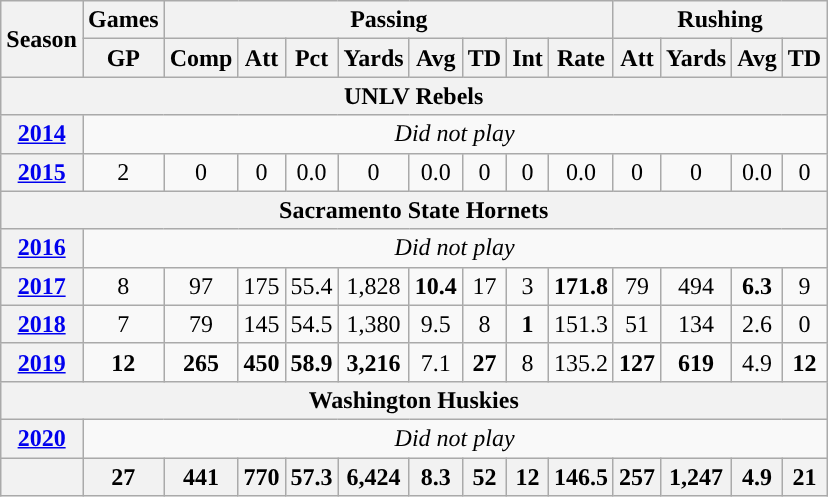<table class="wikitable" style="text-align:center;">
<tr>
<th rowspan="2">Season</th>
<th colspan="1">Games</th>
<th colspan="8">Passing</th>
<th colspan="4">Rushing</th>
</tr>
<tr>
<th>GP</th>
<th>Comp</th>
<th>Att</th>
<th>Pct</th>
<th>Yards</th>
<th>Avg</th>
<th>TD</th>
<th>Int</th>
<th>Rate</th>
<th>Att</th>
<th>Yards</th>
<th>Avg</th>
<th>TD</th>
</tr>
<tr>
<th colspan="15">UNLV Rebels</th>
</tr>
<tr>
<th><a href='#'>2014</a></th>
<td colspan="14"><em>Did not play</em></td>
</tr>
<tr>
<th><a href='#'>2015</a></th>
<td>2</td>
<td>0</td>
<td>0</td>
<td>0.0</td>
<td>0</td>
<td>0.0</td>
<td>0</td>
<td>0</td>
<td>0.0</td>
<td>0</td>
<td>0</td>
<td>0.0</td>
<td>0</td>
</tr>
<tr>
<th colspan="15">Sacramento State Hornets</th>
</tr>
<tr>
<th><a href='#'>2016</a></th>
<td colspan="14"><em>Did not play</em></td>
</tr>
<tr>
<th><a href='#'>2017</a></th>
<td>8</td>
<td>97</td>
<td>175</td>
<td>55.4</td>
<td>1,828</td>
<td><strong>10.4</strong></td>
<td>17</td>
<td>3</td>
<td><strong>171.8</strong></td>
<td>79</td>
<td>494</td>
<td><strong>6.3</strong></td>
<td>9</td>
</tr>
<tr>
<th><a href='#'>2018</a></th>
<td>7</td>
<td>79</td>
<td>145</td>
<td>54.5</td>
<td>1,380</td>
<td>9.5</td>
<td>8</td>
<td><strong>1</strong></td>
<td>151.3</td>
<td>51</td>
<td>134</td>
<td>2.6</td>
<td>0</td>
</tr>
<tr>
<th><a href='#'>2019</a></th>
<td><strong>12</strong></td>
<td><strong>265</strong></td>
<td><strong>450</strong></td>
<td><strong>58.9</strong></td>
<td><strong>3,216</strong></td>
<td>7.1</td>
<td><strong>27</strong></td>
<td>8</td>
<td>135.2</td>
<td><strong>127</strong></td>
<td><strong>619</strong></td>
<td>4.9</td>
<td><strong>12</strong></td>
</tr>
<tr>
<th colspan="15">Washington Huskies</th>
</tr>
<tr>
<th><a href='#'>2020</a></th>
<td colspan="14"><em>Did not play</em></td>
</tr>
<tr>
<th></th>
<th>27</th>
<th>441</th>
<th>770</th>
<th>57.3</th>
<th>6,424</th>
<th>8.3</th>
<th>52</th>
<th>12</th>
<th>146.5</th>
<th>257</th>
<th>1,247</th>
<th>4.9</th>
<th>21</th>
</tr>
</table>
